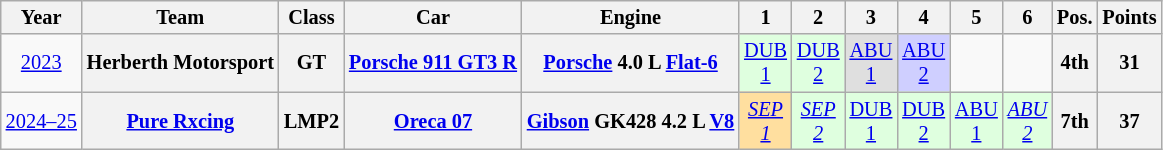<table class="wikitable" style="text-align:center; font-size:85%">
<tr>
<th>Year</th>
<th>Team</th>
<th>Class</th>
<th>Car</th>
<th>Engine</th>
<th>1</th>
<th>2</th>
<th>3</th>
<th>4</th>
<th>5</th>
<th>6</th>
<th>Pos.</th>
<th>Points</th>
</tr>
<tr>
<td><a href='#'>2023</a></td>
<th>Herberth Motorsport</th>
<th>GT</th>
<th><a href='#'>Porsche 911 GT3 R</a></th>
<th><a href='#'>Porsche</a> 4.0 L <a href='#'>Flat-6</a></th>
<td style="background:#DFFFDF;"><a href='#'>DUB<br>1</a><br></td>
<td style="background:#DFFFDF;"><a href='#'>DUB<br>2</a><br></td>
<td style="background:#DFDFDF;"><a href='#'>ABU<br>1</a><br></td>
<td style="background:#CFCFFF;"><a href='#'>ABU<br>2</a><br></td>
<td></td>
<td></td>
<th>4th</th>
<th>31</th>
</tr>
<tr>
<td nowrap><a href='#'>2024–25</a></td>
<th nowrap><a href='#'>Pure Rxcing</a></th>
<th>LMP2</th>
<th nowrap><a href='#'>Oreca 07</a></th>
<th nowrap><a href='#'>Gibson</a> GK428 4.2 L <a href='#'>V8</a></th>
<td style="background:#FFDF9F;"><em><a href='#'>SEP<br>1</a></em><br></td>
<td style="background:#DFFFDF;"><em><a href='#'>SEP<br>2</a></em><br></td>
<td style="background:#DFFFDF;"><a href='#'>DUB<br>1</a><br></td>
<td style="background:#DFFFDF;"><a href='#'>DUB<br>2</a><br></td>
<td style="background:#DFFFDF;"><a href='#'>ABU<br>1</a><br></td>
<td style="background:#DFFFDF;"><em><a href='#'>ABU<br>2</a></em><br></td>
<th>7th</th>
<th>37</th>
</tr>
</table>
